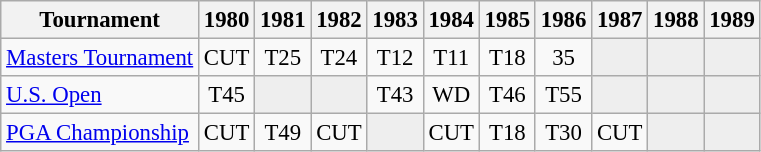<table class="wikitable" style="font-size:95%;text-align:center;">
<tr>
<th>Tournament</th>
<th>1980</th>
<th>1981</th>
<th>1982</th>
<th>1983</th>
<th>1984</th>
<th>1985</th>
<th>1986</th>
<th>1987</th>
<th>1988</th>
<th>1989</th>
</tr>
<tr>
<td align=left><a href='#'>Masters Tournament</a></td>
<td>CUT</td>
<td>T25</td>
<td>T24</td>
<td>T12</td>
<td>T11</td>
<td>T18</td>
<td>35</td>
<td style="background:#eeeeee;"></td>
<td style="background:#eeeeee;"></td>
<td style="background:#eeeeee;"></td>
</tr>
<tr>
<td align=left><a href='#'>U.S. Open</a></td>
<td>T45</td>
<td style="background:#eeeeee;"></td>
<td style="background:#eeeeee;"></td>
<td>T43</td>
<td>WD</td>
<td>T46</td>
<td>T55</td>
<td style="background:#eeeeee;"></td>
<td style="background:#eeeeee;"></td>
<td style="background:#eeeeee;"></td>
</tr>
<tr>
<td align=left><a href='#'>PGA Championship</a></td>
<td>CUT</td>
<td>T49</td>
<td>CUT</td>
<td style="background:#eeeeee;"></td>
<td>CUT</td>
<td>T18</td>
<td>T30</td>
<td>CUT</td>
<td style="background:#eeeeee;"></td>
<td style="background:#eeeeee;"></td>
</tr>
</table>
